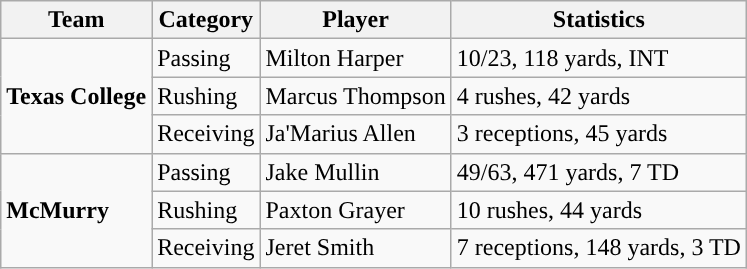<table class="wikitable" style="float: left;">
<tr>
<th>Team</th>
<th>Category</th>
<th>Player</th>
<th>Statistics</th>
</tr>
<tr>
<td rowspan=3><strong>Texas College</strong></td>
<td>Passing</td>
<td>Milton Harper</td>
<td>10/23, 118 yards, INT</td>
</tr>
<tr>
<td>Rushing</td>
<td>Marcus Thompson</td>
<td>4 rushes, 42 yards</td>
</tr>
<tr>
<td>Receiving</td>
<td>Ja'Marius Allen</td>
<td>3 receptions, 45 yards</td>
</tr>
<tr>
<td rowspan=3><strong>McMurry</strong></td>
<td>Passing</td>
<td>Jake Mullin</td>
<td>49/63, 471 yards, 7 TD</td>
</tr>
<tr>
<td>Rushing</td>
<td>Paxton Grayer</td>
<td>10 rushes, 44 yards</td>
</tr>
<tr>
<td>Receiving</td>
<td>Jeret Smith</td>
<td>7 receptions, 148 yards, 3 TD</td>
</tr>
</table>
